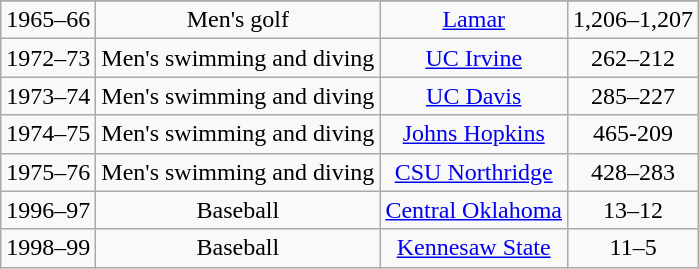<table class="wikitable" style="text-align:center">
<tr align="center">
</tr>
<tr align="center" bgcolor="">
<td>1965–66</td>
<td>Men's golf</td>
<td><a href='#'>Lamar</a></td>
<td>1,206–1,207</td>
</tr>
<tr align="center" bgcolor="">
<td>1972–73</td>
<td>Men's swimming and diving</td>
<td><a href='#'>UC Irvine</a></td>
<td>262–212</td>
</tr>
<tr align="center" bgcolor="">
<td>1973–74</td>
<td>Men's swimming and diving</td>
<td><a href='#'>UC Davis</a></td>
<td>285–227</td>
</tr>
<tr align="center" bgcolor="">
<td>1974–75</td>
<td>Men's swimming and diving</td>
<td><a href='#'>Johns Hopkins</a></td>
<td>465-209</td>
</tr>
<tr align="center" bgcolor="">
<td>1975–76</td>
<td>Men's swimming and diving</td>
<td><a href='#'>CSU Northridge</a></td>
<td>428–283</td>
</tr>
<tr align="center" bgcolor="">
<td>1996–97</td>
<td>Baseball</td>
<td><a href='#'>Central Oklahoma</a></td>
<td>13–12</td>
</tr>
<tr align="center" bgcolor="">
<td>1998–99</td>
<td>Baseball</td>
<td><a href='#'>Kennesaw State</a></td>
<td>11–5</td>
</tr>
</table>
